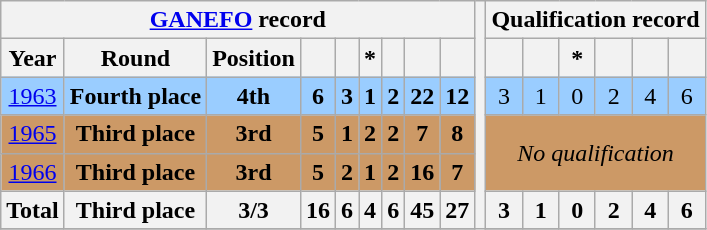<table class="wikitable" style="text-align: center;">
<tr>
<th colspan=9><a href='#'>GANEFO</a> record</th>
<th rowspan="26"></th>
<th colspan="6">Qualification record</th>
</tr>
<tr>
<th>Year</th>
<th>Round</th>
<th>Position</th>
<th></th>
<th></th>
<th>*</th>
<th></th>
<th></th>
<th></th>
<th></th>
<th></th>
<th>*</th>
<th></th>
<th></th>
<th></th>
</tr>
<tr style="background:#9ACDFF;">
<td> <a href='#'>1963</a></td>
<td><strong>Fourth place</strong></td>
<td><strong>4th</strong></td>
<td><strong>6</strong></td>
<td><strong>3</strong></td>
<td><strong>1</strong></td>
<td><strong>2</strong></td>
<td><strong>22</strong></td>
<td><strong>12</strong></td>
<td>3</td>
<td>1</td>
<td>0</td>
<td>2</td>
<td>4</td>
<td>6</td>
</tr>
<tr bgcolor=cc9966>
<td> <a href='#'>1965</a></td>
<td><strong>Third place</strong></td>
<td><strong>3rd</strong></td>
<td><strong>5</strong></td>
<td><strong>1</strong></td>
<td><strong>2</strong></td>
<td><strong>2</strong></td>
<td><strong>7</strong></td>
<td><strong>8</strong></td>
<td rowspan=2 colspan=6><em>No qualification</em></td>
</tr>
<tr bgcolor=cc9966>
<td> <a href='#'>1966</a></td>
<td><strong>Third place</strong></td>
<td><strong>3rd</strong></td>
<td><strong>5</strong></td>
<td><strong>2</strong></td>
<td><strong>1</strong></td>
<td><strong>2</strong></td>
<td><strong>16</strong></td>
<td><strong>7</strong></td>
</tr>
<tr>
<th>Total</th>
<th>Third place</th>
<th>3/3</th>
<th>16</th>
<th>6</th>
<th>4</th>
<th>6</th>
<th>45</th>
<th>27</th>
<th>3</th>
<th>1</th>
<th>0</th>
<th>2</th>
<th>4</th>
<th>6</th>
</tr>
<tr>
</tr>
</table>
